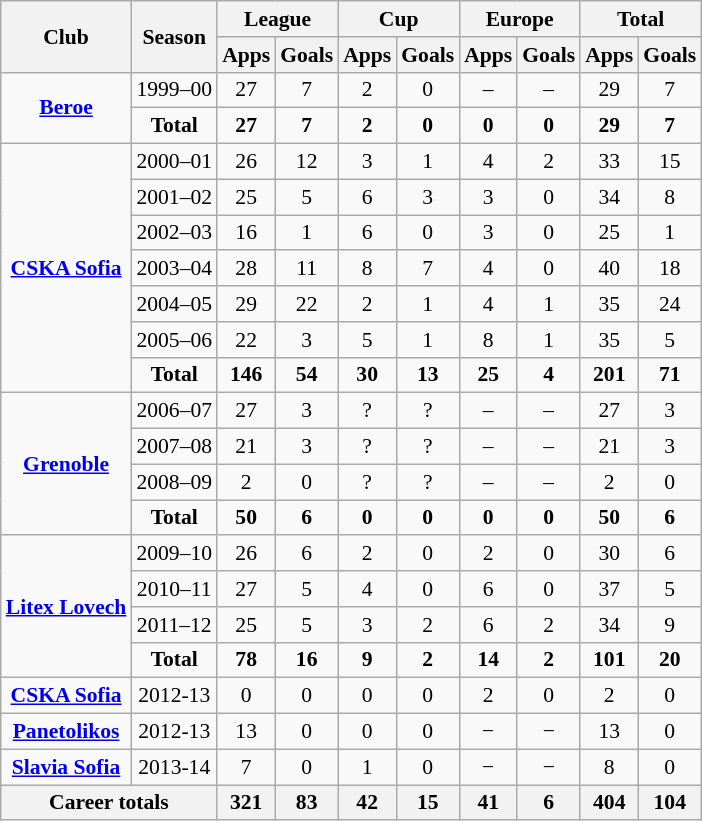<table class="wikitable" style="font-size:90%; text-align: center;">
<tr>
<th rowspan="2">Club</th>
<th rowspan="2">Season</th>
<th colspan="2">League</th>
<th colspan="2">Cup</th>
<th colspan="2">Europe</th>
<th colspan="2">Total</th>
</tr>
<tr>
<th>Apps</th>
<th>Goals</th>
<th>Apps</th>
<th>Goals</th>
<th>Apps</th>
<th>Goals</th>
<th>Apps</th>
<th>Goals</th>
</tr>
<tr>
<td rowspan="2" valign="center"><strong><a href='#'>Beroe</a></strong></td>
<td>1999–00</td>
<td>27</td>
<td>7</td>
<td>2</td>
<td>0</td>
<td>–</td>
<td>–</td>
<td>29</td>
<td>7</td>
</tr>
<tr>
<td><strong>Total</strong></td>
<td><strong>27</strong></td>
<td><strong>7</strong></td>
<td><strong>2</strong></td>
<td><strong>0</strong></td>
<td><strong>0</strong></td>
<td><strong>0</strong></td>
<td><strong>29</strong></td>
<td><strong>7</strong></td>
</tr>
<tr>
<td rowspan="7" valign="center"><strong><a href='#'>CSKA Sofia</a></strong></td>
<td>2000–01</td>
<td>26</td>
<td>12</td>
<td>3</td>
<td>1</td>
<td>4</td>
<td>2</td>
<td>33</td>
<td>15</td>
</tr>
<tr>
<td>2001–02</td>
<td>25</td>
<td>5</td>
<td>6</td>
<td>3</td>
<td>3</td>
<td>0</td>
<td>34</td>
<td>8</td>
</tr>
<tr>
<td>2002–03</td>
<td>16</td>
<td>1</td>
<td>6</td>
<td>0</td>
<td>3</td>
<td>0</td>
<td>25</td>
<td>1</td>
</tr>
<tr>
<td>2003–04</td>
<td>28</td>
<td>11</td>
<td>8</td>
<td>7</td>
<td>4</td>
<td>0</td>
<td>40</td>
<td>18</td>
</tr>
<tr>
<td>2004–05</td>
<td>29</td>
<td>22</td>
<td>2</td>
<td>1</td>
<td>4</td>
<td>1</td>
<td>35</td>
<td>24</td>
</tr>
<tr>
<td>2005–06</td>
<td>22</td>
<td>3</td>
<td>5</td>
<td>1</td>
<td>8</td>
<td>1</td>
<td>35</td>
<td>5</td>
</tr>
<tr>
<td><strong>Total</strong></td>
<td><strong>146</strong></td>
<td><strong>54</strong></td>
<td><strong>30</strong></td>
<td><strong>13</strong></td>
<td><strong>25</strong></td>
<td><strong>4</strong></td>
<td><strong>201</strong></td>
<td><strong>71</strong></td>
</tr>
<tr>
<td rowspan="4" valign="center"><strong><a href='#'>Grenoble</a></strong></td>
<td>2006–07</td>
<td>27</td>
<td>3</td>
<td>?</td>
<td>?</td>
<td>–</td>
<td>–</td>
<td>27</td>
<td>3</td>
</tr>
<tr>
<td>2007–08</td>
<td>21</td>
<td>3</td>
<td>?</td>
<td>?</td>
<td>–</td>
<td>–</td>
<td>21</td>
<td>3</td>
</tr>
<tr>
<td>2008–09</td>
<td>2</td>
<td>0</td>
<td>?</td>
<td>?</td>
<td>–</td>
<td>–</td>
<td>2</td>
<td>0</td>
</tr>
<tr>
<td><strong>Total</strong></td>
<td><strong>50</strong></td>
<td><strong>6</strong></td>
<td><strong>0</strong></td>
<td><strong>0</strong></td>
<td><strong>0</strong></td>
<td><strong>0</strong></td>
<td><strong>50</strong></td>
<td><strong>6</strong></td>
</tr>
<tr>
<td rowspan="4" valign="center"><strong><a href='#'>Litex Lovech</a></strong></td>
<td>2009–10</td>
<td>26</td>
<td>6</td>
<td>2</td>
<td>0</td>
<td>2</td>
<td>0</td>
<td>30</td>
<td>6</td>
</tr>
<tr>
<td>2010–11</td>
<td>27</td>
<td>5</td>
<td>4</td>
<td>0</td>
<td>6</td>
<td>0</td>
<td>37</td>
<td>5</td>
</tr>
<tr>
<td>2011–12</td>
<td>25</td>
<td>5</td>
<td>3</td>
<td>2</td>
<td>6</td>
<td>2</td>
<td>34</td>
<td>9</td>
</tr>
<tr>
<td><strong>Total</strong></td>
<td><strong>78</strong></td>
<td><strong>16</strong></td>
<td><strong>9</strong></td>
<td><strong>2</strong></td>
<td><strong>14</strong></td>
<td><strong>2</strong></td>
<td><strong>101</strong></td>
<td><strong>20</strong></td>
</tr>
<tr>
<td rowspan="1" valign="center"><strong><a href='#'>CSKA Sofia</a></strong></td>
<td>2012-13</td>
<td>0</td>
<td>0</td>
<td>0</td>
<td>0</td>
<td>2</td>
<td>0</td>
<td>2</td>
<td>0</td>
</tr>
<tr>
<td rowspan="1" valign="center"><strong><a href='#'>Panetolikos</a></strong></td>
<td>2012-13</td>
<td>13</td>
<td>0</td>
<td>0</td>
<td>0</td>
<td>−</td>
<td>−</td>
<td>13</td>
<td>0</td>
</tr>
<tr>
<td rowspan="1" valign="center"><strong><a href='#'>Slavia Sofia</a></strong></td>
<td>2013-14</td>
<td>7</td>
<td>0</td>
<td>1</td>
<td>0</td>
<td>−</td>
<td>−</td>
<td>8</td>
<td>0</td>
</tr>
<tr>
<th colspan="2">Career totals</th>
<th>321</th>
<th>83</th>
<th>42</th>
<th>15</th>
<th>41</th>
<th>6</th>
<th>404</th>
<th>104</th>
</tr>
</table>
